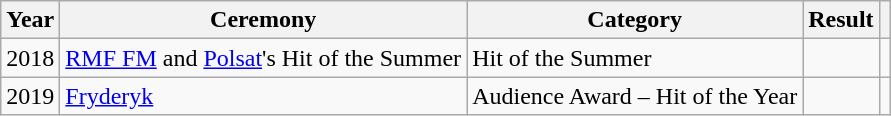<table class="wikitable">
<tr>
<th scope="col">Year</th>
<th scope="col">Ceremony</th>
<th scope="col">Category</th>
<th scope="col">Result</th>
<th scope="col"></th>
</tr>
<tr>
<td align="center">2018</td>
<td><a href='#'>RMF FM</a> and <a href='#'>Polsat</a>'s Hit of the Summer</td>
<td>Hit of the Summer</td>
<td></td>
<td align="center"></td>
</tr>
<tr>
<td align="center">2019</td>
<td><a href='#'>Fryderyk</a></td>
<td>Audience Award – Hit of the Year</td>
<td></td>
<td align="center"></td>
</tr>
</table>
